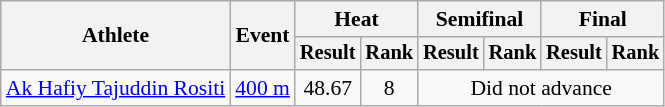<table class="wikitable" style="font-size:90%">
<tr>
<th rowspan="2">Athlete</th>
<th rowspan="2">Event</th>
<th colspan="2">Heat</th>
<th colspan="2">Semifinal</th>
<th colspan="2">Final</th>
</tr>
<tr style="font-size:95%">
<th>Result</th>
<th>Rank</th>
<th>Result</th>
<th>Rank</th>
<th>Result</th>
<th>Rank</th>
</tr>
<tr align="center">
<td align="left"><a href='#'>Ak Hafiy Tajuddin Rositi</a></td>
<td align="left"><a href='#'>400 m</a></td>
<td>48.67</td>
<td>8</td>
<td colspan="4" align="center">Did not advance</td>
</tr>
</table>
